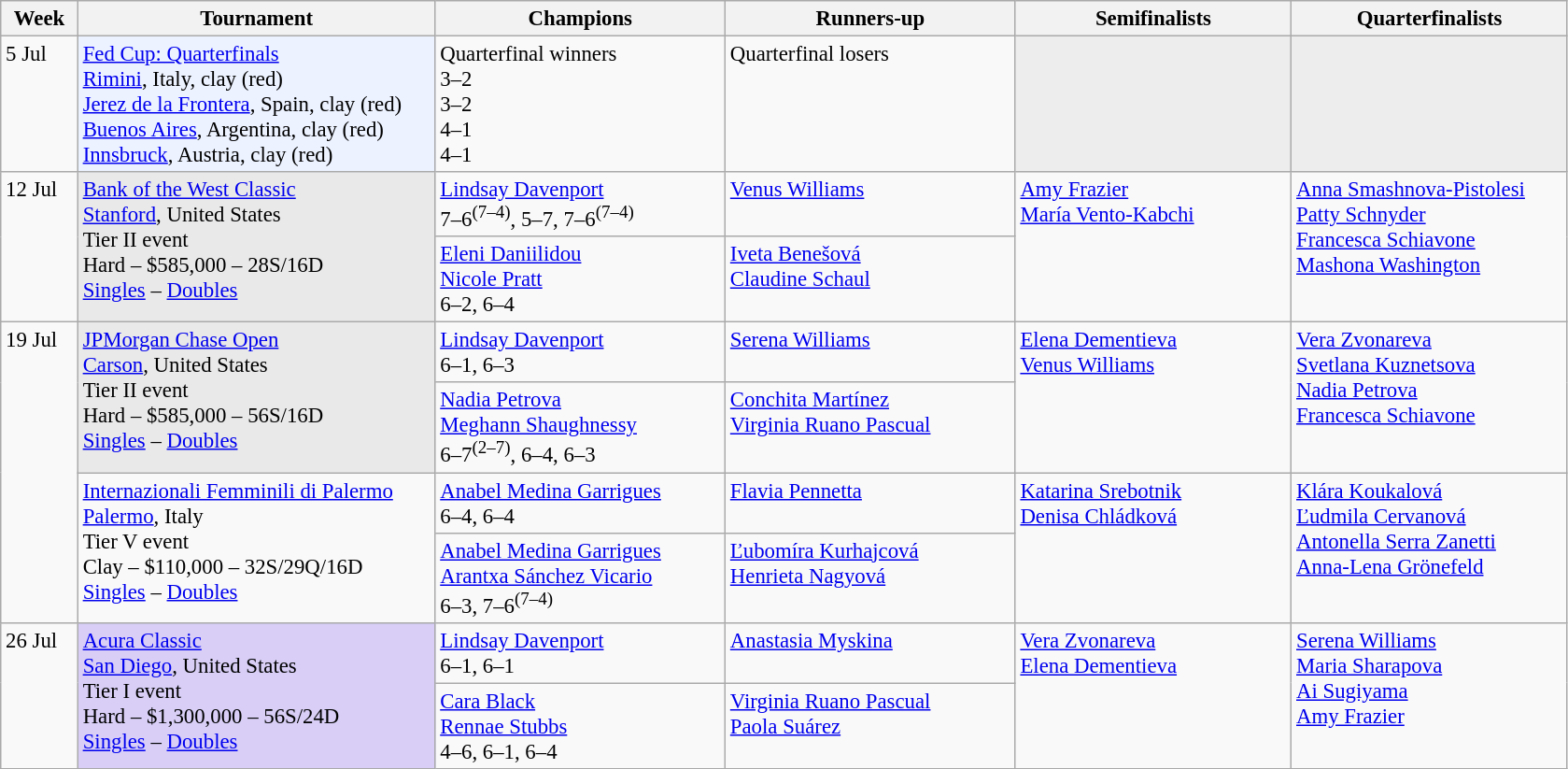<table class=wikitable style=font-size:95%>
<tr>
<th style="width:48px;">Week</th>
<th style="width:248px;">Tournament</th>
<th style="width:200px;">Champions</th>
<th style="width:200px;">Runners-up</th>
<th style="width:190px;">Semifinalists</th>
<th style="width:190px;">Quarterfinalists</th>
</tr>
<tr valign=top>
<td>5 Jul</td>
<td bgcolor="#ecf2ff"><a href='#'>Fed Cup: Quarterfinals</a><br> <a href='#'>Rimini</a>, Italy, clay (red) <br> <a href='#'>Jerez de la Frontera</a>, Spain, clay (red)<br> <a href='#'>Buenos Aires</a>, Argentina, clay (red) <br> <a href='#'>Innsbruck</a>, Austria, clay (red)</td>
<td>Quarterfinal winners<br> 3–2<br> 3–2<br> 4–1<br> 4–1</td>
<td>Quarterfinal losers<br><br><br><br></td>
<td bgcolor="#ededed"></td>
<td bgcolor="#ededed"></td>
</tr>
<tr valign="top">
<td rowspan=2>12 Jul</td>
<td rowspan=2 style="background:#e9e9e9;"><a href='#'>Bank of the West Classic</a><br>  <a href='#'>Stanford</a>, United States <br>Tier II event<br>Hard – $585,000 – 28S/16D<br><a href='#'>Singles</a> – <a href='#'>Doubles</a></td>
<td> <a href='#'>Lindsay Davenport</a> <br> 7–6<sup>(7–4)</sup>, 5–7, 7–6<sup>(7–4)</sup></td>
<td> <a href='#'>Venus Williams</a></td>
<td rowspan=2> <a href='#'>Amy Frazier</a><br> <a href='#'>María Vento-Kabchi</a></td>
<td rowspan=2> <a href='#'>Anna Smashnova-Pistolesi</a>  <br>  <a href='#'>Patty Schnyder</a> <br> <a href='#'>Francesca Schiavone</a><br>   <a href='#'>Mashona Washington</a></td>
</tr>
<tr valign="top">
<td> <a href='#'>Eleni Daniilidou</a> <br>  <a href='#'>Nicole Pratt</a><br>6–2, 6–4</td>
<td> <a href='#'>Iveta Benešová</a> <br>  <a href='#'>Claudine Schaul</a></td>
</tr>
<tr valign="top">
<td rowspan=4>19 Jul</td>
<td rowspan=2 style="background:#e9e9e9;"><a href='#'>JPMorgan Chase Open</a><br>  <a href='#'>Carson</a>, United States <br>Tier II event<br>Hard – $585,000 – 56S/16D<br><a href='#'>Singles</a> – <a href='#'>Doubles</a></td>
<td> <a href='#'>Lindsay Davenport</a> <br> 6–1, 6–3</td>
<td> <a href='#'>Serena Williams</a></td>
<td rowspan=2> <a href='#'>Elena Dementieva</a><br> <a href='#'>Venus Williams</a></td>
<td rowspan=2> <a href='#'>Vera Zvonareva</a>  <br>  <a href='#'>Svetlana Kuznetsova</a> <br> <a href='#'>Nadia Petrova</a><br>   <a href='#'>Francesca Schiavone</a></td>
</tr>
<tr valign="top">
<td> <a href='#'>Nadia Petrova</a> <br>  <a href='#'>Meghann Shaughnessy</a><br>6–7<sup>(2–7)</sup>, 6–4, 6–3</td>
<td> <a href='#'>Conchita Martínez</a> <br>  <a href='#'>Virginia Ruano Pascual</a></td>
</tr>
<tr valign="top">
<td rowspan=2><a href='#'>Internazionali Femminili di Palermo</a><br> <a href='#'>Palermo</a>, Italy <br>Tier V event<br>Clay – $110,000 – 32S/29Q/16D<br><a href='#'>Singles</a> – <a href='#'>Doubles</a></td>
<td> <a href='#'>Anabel Medina Garrigues</a> <br> 6–4, 6–4</td>
<td> <a href='#'>Flavia Pennetta</a></td>
<td rowspan=2> <a href='#'>Katarina Srebotnik</a><br> <a href='#'>Denisa Chládková</a></td>
<td rowspan=2> <a href='#'>Klára Koukalová</a>  <br>  <a href='#'>Ľudmila Cervanová</a> <br> <a href='#'>Antonella Serra Zanetti</a><br>   <a href='#'>Anna-Lena Grönefeld</a></td>
</tr>
<tr valign="top">
<td> <a href='#'>Anabel Medina Garrigues</a> <br>  <a href='#'>Arantxa Sánchez Vicario</a><br>6–3, 7–6<sup>(7–4)</sup></td>
<td> <a href='#'>Ľubomíra Kurhajcová</a> <br>  <a href='#'>Henrieta Nagyová</a></td>
</tr>
<tr valign="top">
<td rowspan=2>26 Jul</td>
<td rowspan=2 style="background:#d8cef6;"><a href='#'>Acura Classic</a><br> <a href='#'>San Diego</a>, United States <br>Tier I event<br>Hard – $1,300,000 – 56S/24D<br><a href='#'>Singles</a> – <a href='#'>Doubles</a></td>
<td> <a href='#'>Lindsay Davenport</a> <br> 6–1, 6–1</td>
<td> <a href='#'>Anastasia Myskina</a></td>
<td rowspan=2> <a href='#'>Vera Zvonareva</a><br> <a href='#'>Elena Dementieva</a></td>
<td rowspan=2> <a href='#'>Serena Williams</a>  <br>  <a href='#'>Maria Sharapova</a> <br> <a href='#'>Ai Sugiyama</a><br>   <a href='#'>Amy Frazier</a></td>
</tr>
<tr valign="top">
<td> <a href='#'>Cara Black</a> <br>  <a href='#'>Rennae Stubbs</a><br>4–6, 6–1, 6–4</td>
<td> <a href='#'>Virginia Ruano Pascual</a> <br>  <a href='#'>Paola Suárez</a></td>
</tr>
</table>
